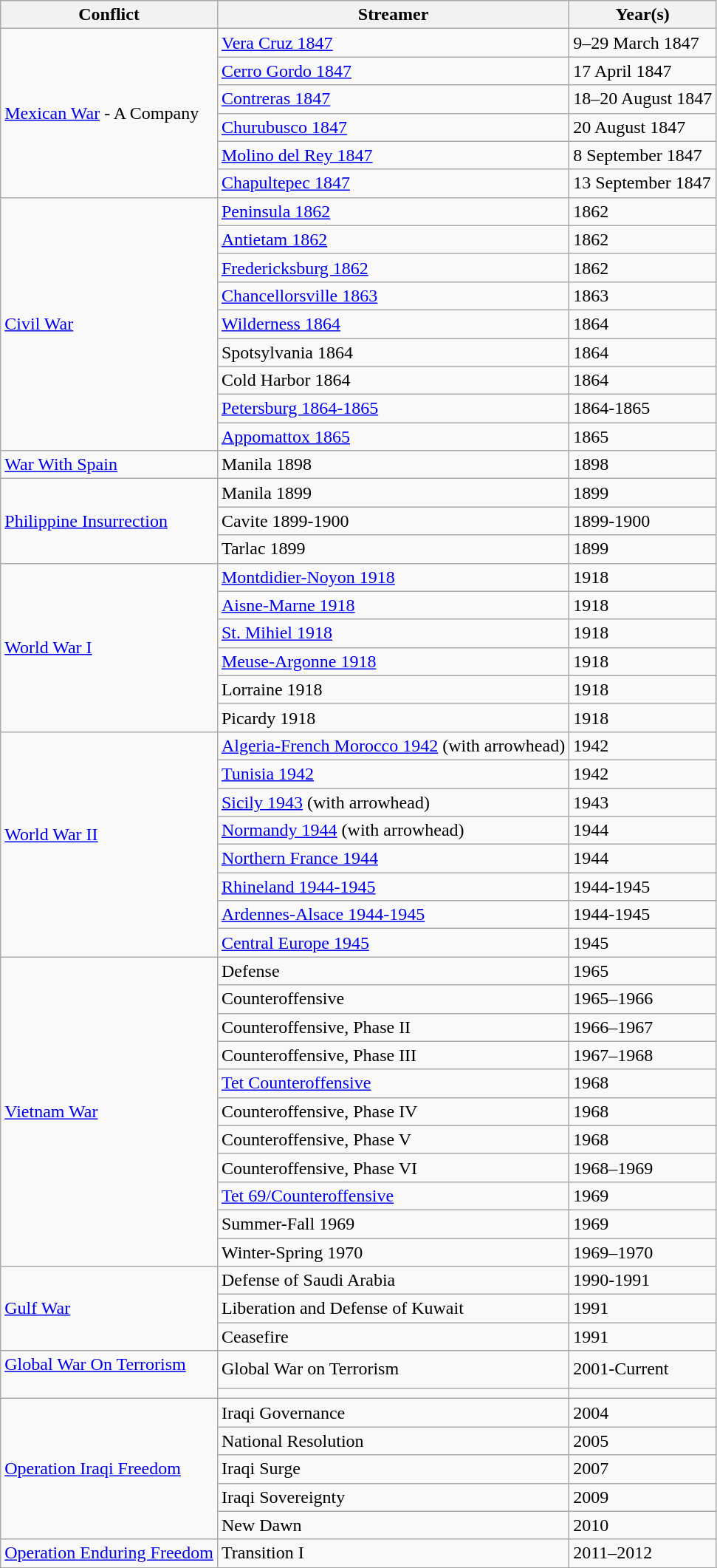<table class=wikitable>
<tr style="background:#efefef;">
<th>Conflict</th>
<th>Streamer</th>
<th>Year(s)</th>
</tr>
<tr>
<td rowspan="6"><a href='#'>Mexican War</a> - A Company<br> </td>
<td><a href='#'>Vera Cruz 1847</a></td>
<td>9–29 March 1847</td>
</tr>
<tr>
<td><a href='#'>Cerro Gordo 1847</a></td>
<td>17 April 1847</td>
</tr>
<tr>
<td><a href='#'>Contreras 1847</a></td>
<td>18–20 August 1847</td>
</tr>
<tr>
<td><a href='#'>Churubusco 1847</a></td>
<td>20 August 1847</td>
</tr>
<tr>
<td><a href='#'>Molino del Rey 1847</a></td>
<td>8 September 1847</td>
</tr>
<tr>
<td><a href='#'>Chapultepec 1847</a></td>
<td>13 September 1847</td>
</tr>
<tr>
<td rowspan="9"><a href='#'>Civil War</a> <br> </td>
<td><a href='#'>Peninsula 1862</a></td>
<td>1862</td>
</tr>
<tr>
<td><a href='#'>Antietam 1862</a></td>
<td>1862</td>
</tr>
<tr>
<td><a href='#'>Fredericksburg 1862</a></td>
<td>1862</td>
</tr>
<tr>
<td><a href='#'>Chancellorsville 1863</a></td>
<td>1863</td>
</tr>
<tr>
<td><a href='#'>Wilderness 1864</a></td>
<td>1864</td>
</tr>
<tr>
<td>Spotsylvania 1864</td>
<td>1864</td>
</tr>
<tr>
<td>Cold Harbor 1864</td>
<td>1864</td>
</tr>
<tr>
<td><a href='#'>Petersburg 1864-1865</a></td>
<td>1864-1865</td>
</tr>
<tr>
<td><a href='#'>Appomattox 1865</a></td>
<td>1865</td>
</tr>
<tr>
<td rowspan="1"><a href='#'>War With Spain</a> <br> </td>
<td>Manila 1898</td>
<td>1898</td>
</tr>
<tr>
<td rowspan="3"><a href='#'>Philippine Insurrection</a> <br> </td>
<td>Manila 1899</td>
<td>1899</td>
</tr>
<tr>
<td>Cavite 1899-1900</td>
<td>1899-1900</td>
</tr>
<tr>
<td>Tarlac 1899</td>
<td>1899</td>
</tr>
<tr>
<td rowspan="6"><a href='#'>World War I</a> <br> </td>
<td><a href='#'>Montdidier-Noyon 1918</a></td>
<td>1918</td>
</tr>
<tr>
<td><a href='#'>Aisne-Marne 1918</a></td>
<td>1918</td>
</tr>
<tr>
<td><a href='#'>St. Mihiel 1918</a></td>
<td>1918</td>
</tr>
<tr>
<td><a href='#'>Meuse-Argonne 1918</a></td>
<td>1918</td>
</tr>
<tr>
<td>Lorraine 1918</td>
<td>1918</td>
</tr>
<tr>
<td>Picardy 1918</td>
<td>1918</td>
</tr>
<tr>
<td rowspan="8"><a href='#'>World War II</a> <br> <br> </td>
<td><a href='#'>Algeria-French Morocco 1942</a> (with arrowhead)</td>
<td>1942</td>
</tr>
<tr>
<td><a href='#'>Tunisia 1942</a></td>
<td>1942</td>
</tr>
<tr>
<td><a href='#'>Sicily 1943</a> (with arrowhead)</td>
<td>1943</td>
</tr>
<tr>
<td><a href='#'>Normandy 1944</a> (with arrowhead)</td>
<td>1944</td>
</tr>
<tr>
<td><a href='#'>Northern France 1944</a></td>
<td>1944</td>
</tr>
<tr>
<td><a href='#'>Rhineland 1944-1945</a></td>
<td>1944-1945</td>
</tr>
<tr>
<td><a href='#'>Ardennes-Alsace 1944-1945</a></td>
<td>1944-1945</td>
</tr>
<tr>
<td><a href='#'>Central Europe 1945</a></td>
<td>1945</td>
</tr>
<tr>
<td rowspan="11"><a href='#'>Vietnam War</a> <br> </td>
<td>Defense</td>
<td>1965</td>
</tr>
<tr>
<td>Counteroffensive</td>
<td>1965–1966</td>
</tr>
<tr>
<td>Counteroffensive, Phase II</td>
<td>1966–1967</td>
</tr>
<tr>
<td>Counteroffensive, Phase III</td>
<td>1967–1968</td>
</tr>
<tr>
<td><a href='#'>Tet Counteroffensive</a></td>
<td>1968</td>
</tr>
<tr>
<td>Counteroffensive, Phase IV</td>
<td>1968</td>
</tr>
<tr>
<td>Counteroffensive, Phase V</td>
<td>1968</td>
</tr>
<tr>
<td>Counteroffensive, Phase VI</td>
<td>1968–1969</td>
</tr>
<tr>
<td><a href='#'>Tet 69/Counteroffensive</a></td>
<td>1969</td>
</tr>
<tr>
<td>Summer-Fall 1969</td>
<td>1969</td>
</tr>
<tr>
<td>Winter-Spring 1970</td>
<td>1969–1970</td>
</tr>
<tr>
<td rowspan="3"><a href='#'>Gulf War</a> <br> </td>
<td>Defense of Saudi Arabia</td>
<td>1990-1991</td>
</tr>
<tr>
<td>Liberation and Defense of Kuwait</td>
<td>1991</td>
</tr>
<tr>
<td>Ceasefire</td>
<td>1991</td>
</tr>
<tr>
<td rowspan="2"><a href='#'>Global War On Terrorism</a><br> <br> </td>
<td>Global War on Terrorism</td>
<td>2001-Current</td>
</tr>
<tr>
<td></td>
<td></td>
</tr>
<tr>
<td rowspan="5"><a href='#'>Operation Iraqi Freedom</a><br> </td>
<td>Iraqi Governance</td>
<td>2004</td>
</tr>
<tr>
<td>National Resolution</td>
<td>2005</td>
</tr>
<tr>
<td>Iraqi Surge</td>
<td>2007</td>
</tr>
<tr>
<td>Iraqi Sovereignty</td>
<td>2009</td>
</tr>
<tr>
<td>New Dawn</td>
<td>2010</td>
</tr>
<tr>
<td rowspan="1"><a href='#'>Operation Enduring Freedom</a> <br> </td>
<td>Transition I</td>
<td>2011–2012</td>
</tr>
</table>
